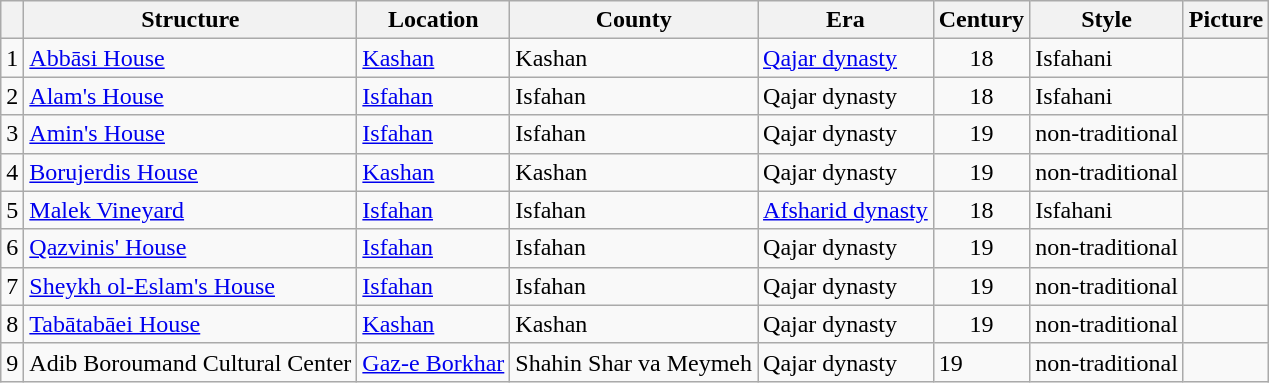<table class="sortable wikitable">
<tr>
<th></th>
<th>Structure</th>
<th>Location</th>
<th>County</th>
<th>Era</th>
<th>Century</th>
<th>Style</th>
<th>Picture</th>
</tr>
<tr>
<td>1</td>
<td><a href='#'>Abbāsi House</a></td>
<td><a href='#'>Kashan</a></td>
<td>Kashan</td>
<td><a href='#'>Qajar dynasty</a></td>
<td align="center">18</td>
<td>Isfahani</td>
<td></td>
</tr>
<tr>
<td>2</td>
<td><a href='#'>Alam's House</a></td>
<td><a href='#'>Isfahan</a></td>
<td>Isfahan</td>
<td>Qajar dynasty</td>
<td align="center">18</td>
<td>Isfahani</td>
<td></td>
</tr>
<tr>
<td>3</td>
<td><a href='#'>Amin's House</a></td>
<td><a href='#'>Isfahan</a></td>
<td>Isfahan</td>
<td>Qajar dynasty</td>
<td align="center">19</td>
<td>non-traditional</td>
<td></td>
</tr>
<tr>
<td>4</td>
<td><a href='#'>Borujerdis House</a></td>
<td><a href='#'>Kashan</a></td>
<td>Kashan</td>
<td>Qajar dynasty</td>
<td align="center">19</td>
<td>non-traditional</td>
<td></td>
</tr>
<tr>
<td>5</td>
<td><a href='#'>Malek Vineyard</a></td>
<td><a href='#'>Isfahan</a></td>
<td>Isfahan</td>
<td><a href='#'>Afsharid dynasty</a></td>
<td align="center">18</td>
<td>Isfahani</td>
<td></td>
</tr>
<tr>
<td>6</td>
<td><a href='#'>Qazvinis' House</a></td>
<td><a href='#'>Isfahan</a></td>
<td>Isfahan</td>
<td>Qajar dynasty</td>
<td align="center">19</td>
<td>non-traditional</td>
<td></td>
</tr>
<tr>
<td>7</td>
<td><a href='#'>Sheykh ol-Eslam's House</a></td>
<td><a href='#'>Isfahan</a></td>
<td>Isfahan</td>
<td>Qajar dynasty</td>
<td align="center">19</td>
<td>non-traditional</td>
<td></td>
</tr>
<tr>
<td>8</td>
<td><a href='#'>Tabātabāei House</a></td>
<td><a href='#'>Kashan</a></td>
<td>Kashan</td>
<td>Qajar dynasty</td>
<td align="center">19</td>
<td>non-traditional</td>
<td></td>
</tr>
<tr>
<td>9</td>
<td>Adib Boroumand Cultural Center</td>
<td><a href='#'>Gaz-e Borkhar</a></td>
<td>Shahin Shar va Meymeh</td>
<td>Qajar dynasty</td>
<td>19</td>
<td>non-traditional</td>
<td></td>
</tr>
</table>
